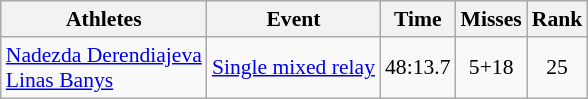<table class="wikitable" style="font-size:90%">
<tr>
<th>Athletes</th>
<th>Event</th>
<th>Time</th>
<th>Misses</th>
<th>Rank</th>
</tr>
<tr align=center>
<td align=left><a href='#'>Nadezda Derendiajeva</a><br><a href='#'>Linas Banys</a></td>
<td align=left><a href='#'>Single mixed relay</a></td>
<td>48:13.7</td>
<td>5+18</td>
<td>25</td>
</tr>
</table>
